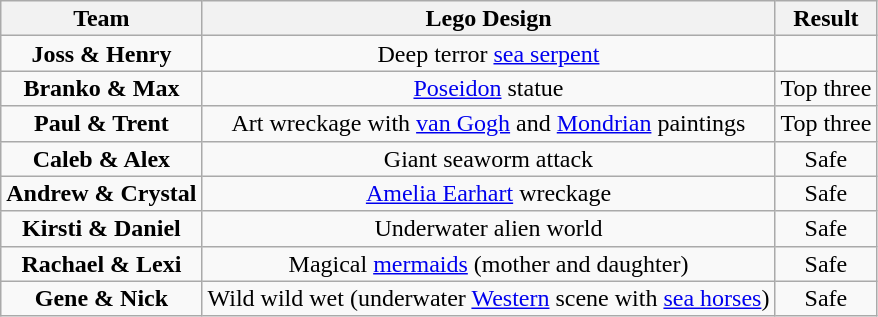<table class="wikitable plainrowheaders" style="text-align: center; line-height:16px;">
<tr>
<th scope="col">Team</th>
<th scope="col">Lego Design</th>
<th scope="col">Result</th>
</tr>
<tr>
<td><strong>Joss & Henry</strong></td>
<td>Deep terror <a href='#'>sea serpent</a></td>
<td></td>
</tr>
<tr>
<td><strong>Branko & Max</strong></td>
<td><a href='#'>Poseidon</a> statue</td>
<td>Top three</td>
</tr>
<tr>
<td><strong>Paul & Trent</strong></td>
<td>Art wreckage with <a href='#'>van Gogh</a> and <a href='#'>Mondrian</a> paintings</td>
<td>Top three</td>
</tr>
<tr>
<td><strong>Caleb & Alex</strong></td>
<td>Giant seaworm attack</td>
<td>Safe</td>
</tr>
<tr>
<td><strong>Andrew & Crystal</strong></td>
<td><a href='#'>Amelia Earhart</a> wreckage</td>
<td>Safe</td>
</tr>
<tr>
<td><strong>Kirsti & Daniel</strong></td>
<td>Underwater alien world</td>
<td>Safe</td>
</tr>
<tr>
<td><strong>Rachael & Lexi</strong></td>
<td>Magical <a href='#'>mermaids</a> (mother and daughter)</td>
<td>Safe</td>
</tr>
<tr>
<td><strong>Gene & Nick</strong></td>
<td>Wild wild wet (underwater <a href='#'>Western</a> scene with <a href='#'>sea horses</a>)</td>
<td>Safe</td>
</tr>
</table>
